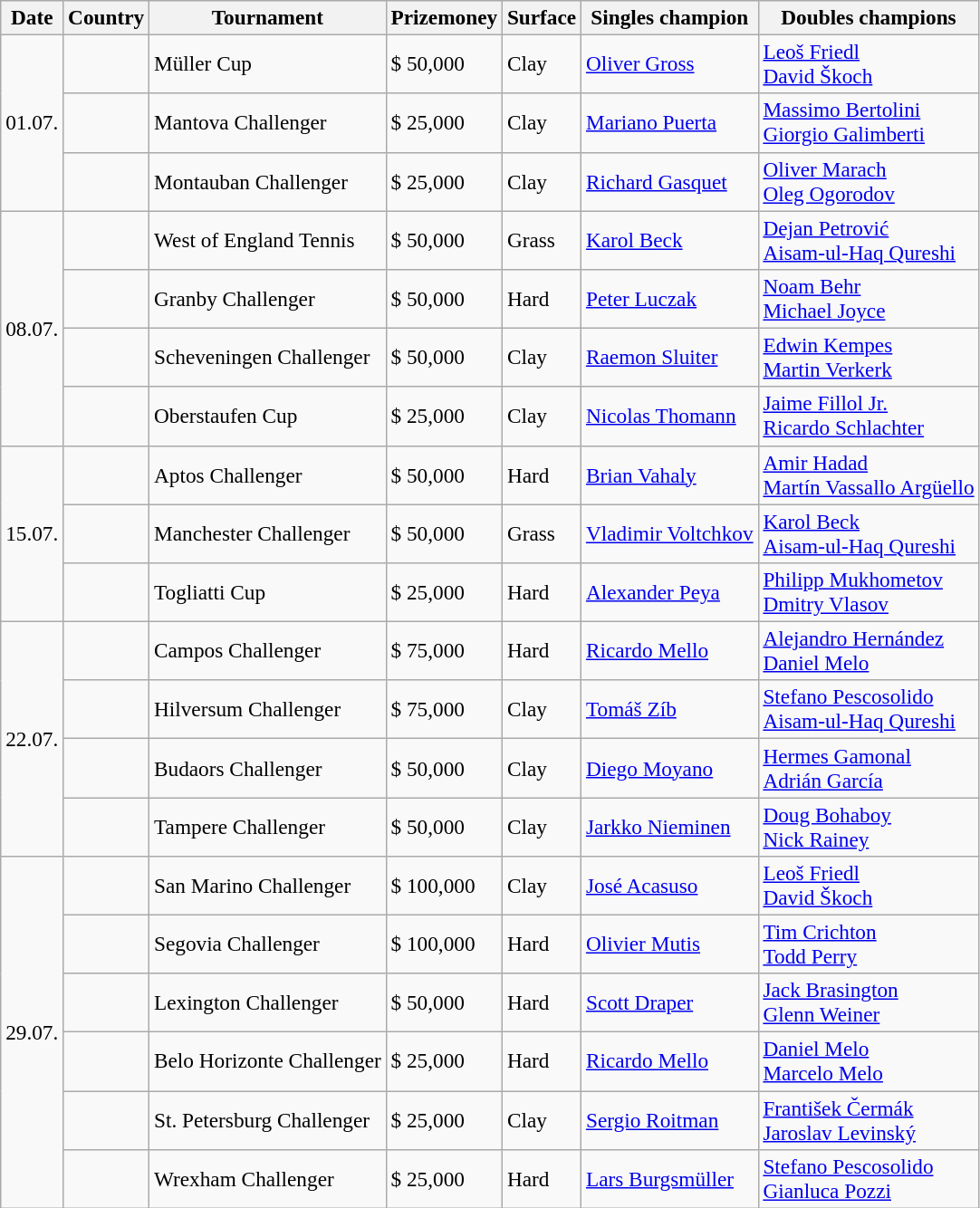<table class="sortable wikitable" style=font-size:97%>
<tr>
<th>Date</th>
<th>Country</th>
<th>Tournament</th>
<th>Prizemoney</th>
<th>Surface</th>
<th>Singles champion</th>
<th>Doubles champions</th>
</tr>
<tr>
<td rowspan="3">01.07.</td>
<td></td>
<td>Müller Cup</td>
<td>$ 50,000</td>
<td>Clay</td>
<td> <a href='#'>Oliver Gross</a></td>
<td> <a href='#'>Leoš Friedl</a><br> <a href='#'>David Škoch</a></td>
</tr>
<tr>
<td></td>
<td>Mantova Challenger</td>
<td>$ 25,000</td>
<td>Clay</td>
<td> <a href='#'>Mariano Puerta</a></td>
<td> <a href='#'>Massimo Bertolini</a><br> <a href='#'>Giorgio Galimberti</a></td>
</tr>
<tr>
<td></td>
<td>Montauban Challenger</td>
<td>$ 25,000</td>
<td>Clay</td>
<td> <a href='#'>Richard Gasquet</a></td>
<td> <a href='#'>Oliver Marach</a><br> <a href='#'>Oleg Ogorodov</a></td>
</tr>
<tr>
<td rowspan="4">08.07.</td>
<td></td>
<td>West of England Tennis</td>
<td>$ 50,000</td>
<td>Grass</td>
<td> <a href='#'>Karol Beck</a></td>
<td> <a href='#'>Dejan Petrović</a><br> <a href='#'>Aisam-ul-Haq Qureshi</a></td>
</tr>
<tr>
<td></td>
<td>Granby Challenger</td>
<td>$ 50,000</td>
<td>Hard</td>
<td> <a href='#'>Peter Luczak</a></td>
<td> <a href='#'>Noam Behr</a><br> <a href='#'>Michael Joyce</a></td>
</tr>
<tr>
<td></td>
<td>Scheveningen Challenger</td>
<td>$ 50,000</td>
<td>Clay</td>
<td> <a href='#'>Raemon Sluiter</a></td>
<td> <a href='#'>Edwin Kempes</a><br> <a href='#'>Martin Verkerk</a></td>
</tr>
<tr>
<td></td>
<td>Oberstaufen Cup</td>
<td>$ 25,000</td>
<td>Clay</td>
<td> <a href='#'>Nicolas Thomann</a></td>
<td> <a href='#'>Jaime Fillol Jr.</a><br> <a href='#'>Ricardo Schlachter</a></td>
</tr>
<tr>
<td rowspan="3">15.07.</td>
<td></td>
<td>Aptos Challenger</td>
<td>$ 50,000</td>
<td>Hard</td>
<td> <a href='#'>Brian Vahaly</a></td>
<td> <a href='#'>Amir Hadad</a><br> <a href='#'>Martín Vassallo Argüello</a></td>
</tr>
<tr>
<td></td>
<td>Manchester Challenger</td>
<td>$ 50,000</td>
<td>Grass</td>
<td> <a href='#'>Vladimir Voltchkov</a></td>
<td> <a href='#'>Karol Beck</a><br> <a href='#'>Aisam-ul-Haq Qureshi</a></td>
</tr>
<tr>
<td></td>
<td>Togliatti Cup</td>
<td>$ 25,000</td>
<td>Hard</td>
<td> <a href='#'>Alexander Peya</a></td>
<td> <a href='#'>Philipp Mukhometov</a><br> <a href='#'>Dmitry Vlasov</a></td>
</tr>
<tr>
<td rowspan="4">22.07.</td>
<td></td>
<td>Campos Challenger</td>
<td>$ 75,000</td>
<td>Hard</td>
<td> <a href='#'>Ricardo Mello</a></td>
<td> <a href='#'>Alejandro Hernández</a><br> <a href='#'>Daniel Melo</a></td>
</tr>
<tr>
<td></td>
<td>Hilversum Challenger</td>
<td>$ 75,000</td>
<td>Clay</td>
<td> <a href='#'>Tomáš Zíb</a></td>
<td> <a href='#'>Stefano Pescosolido</a><br> <a href='#'>Aisam-ul-Haq Qureshi</a></td>
</tr>
<tr>
<td></td>
<td>Budaors Challenger</td>
<td>$ 50,000</td>
<td>Clay</td>
<td> <a href='#'>Diego Moyano</a></td>
<td> <a href='#'>Hermes Gamonal</a><br> <a href='#'>Adrián García</a></td>
</tr>
<tr>
<td></td>
<td>Tampere Challenger</td>
<td>$ 50,000</td>
<td>Clay</td>
<td> <a href='#'>Jarkko Nieminen</a></td>
<td> <a href='#'>Doug Bohaboy</a><br> <a href='#'>Nick Rainey</a></td>
</tr>
<tr>
<td rowspan="6">29.07.</td>
<td></td>
<td>San Marino Challenger</td>
<td>$ 100,000</td>
<td>Clay</td>
<td> <a href='#'>José Acasuso</a></td>
<td> <a href='#'>Leoš Friedl</a><br> <a href='#'>David Škoch</a></td>
</tr>
<tr>
<td></td>
<td>Segovia Challenger</td>
<td>$ 100,000</td>
<td>Hard</td>
<td> <a href='#'>Olivier Mutis</a></td>
<td> <a href='#'>Tim Crichton</a><br> <a href='#'>Todd Perry</a></td>
</tr>
<tr>
<td></td>
<td>Lexington Challenger</td>
<td>$ 50,000</td>
<td>Hard</td>
<td> <a href='#'>Scott Draper</a></td>
<td> <a href='#'>Jack Brasington</a><br> <a href='#'>Glenn Weiner</a></td>
</tr>
<tr>
<td></td>
<td>Belo Horizonte Challenger</td>
<td>$ 25,000</td>
<td>Hard</td>
<td> <a href='#'>Ricardo Mello</a></td>
<td> <a href='#'>Daniel Melo</a><br> <a href='#'>Marcelo Melo</a></td>
</tr>
<tr>
<td></td>
<td>St. Petersburg Challenger</td>
<td>$ 25,000</td>
<td>Clay</td>
<td> <a href='#'>Sergio Roitman</a></td>
<td> <a href='#'>František Čermák</a><br> <a href='#'>Jaroslav Levinský</a></td>
</tr>
<tr>
<td></td>
<td>Wrexham Challenger</td>
<td>$ 25,000</td>
<td>Hard</td>
<td> <a href='#'>Lars Burgsmüller</a></td>
<td> <a href='#'>Stefano Pescosolido</a><br> <a href='#'>Gianluca Pozzi</a></td>
</tr>
</table>
